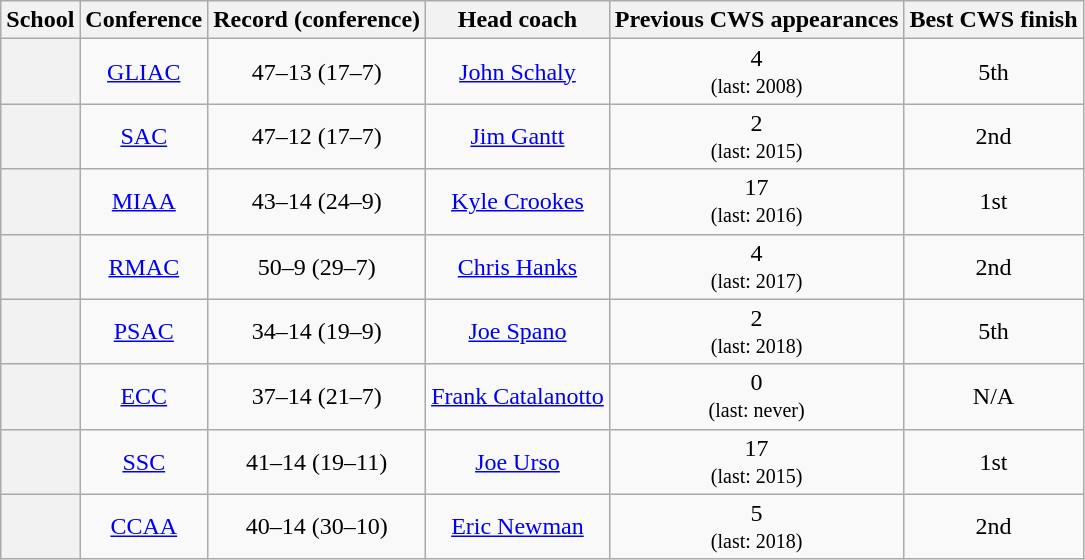<table class="wikitable" style=text-align:center>
<tr>
<th>School</th>
<th>Conference</th>
<th>Record (conference)</th>
<th>Head coach</th>
<th>Previous CWS appearances</th>
<th>Best CWS finish</th>
</tr>
<tr>
<th scope="row" style="text-align:center"></th>
<td><a href='#'>GLIAC</a></td>
<td>47–13 (17–7)</td>
<td><a href='#'>John Schaly</a></td>
<td>4<br><small>(last: 2008)</small></td>
<td>5th</td>
</tr>
<tr>
<th scope="row" style="text-align:center"></th>
<td><a href='#'>SAC</a></td>
<td>47–12 (17–7)</td>
<td><a href='#'>Jim Gantt</a></td>
<td>2<br><small>(last: 2015)</small></td>
<td>2nd</td>
</tr>
<tr>
<th scope="row" style="text-align:center"></th>
<td><a href='#'>MIAA</a></td>
<td>43–14 (24–9)</td>
<td><a href='#'>Kyle Crookes</a></td>
<td>17<br><small>(last: 2016)</small></td>
<td>1st</td>
</tr>
<tr>
<th scope="row" style="text-align:center"></th>
<td><a href='#'>RMAC</a></td>
<td>50–9 (29–7)</td>
<td><a href='#'>Chris Hanks</a></td>
<td>4<br><small>(last: 2017)</small></td>
<td>2nd</td>
</tr>
<tr>
<th scope="row" style="text-align:center"></th>
<td><a href='#'>PSAC</a></td>
<td>34–14 (19–9)</td>
<td><a href='#'>Joe Spano</a></td>
<td>2<br><small>(last: 2018)</small></td>
<td>5th</td>
</tr>
<tr>
<th scope="row" style="text-align:center"></th>
<td><a href='#'>ECC</a></td>
<td>37–14 (21–7)</td>
<td><a href='#'>Frank Catalanotto</a></td>
<td>0<br><small>(last: never)</small></td>
<td>N/A</td>
</tr>
<tr>
<th scope="row" style="text-align:center"></th>
<td><a href='#'>SSC</a></td>
<td>41–14 (19–11)</td>
<td><a href='#'>Joe Urso</a></td>
<td>17<br><small>(last: 2015)</small></td>
<td>1st</td>
</tr>
<tr>
<th scope="row" style="text-align:center"></th>
<td><a href='#'>CCAA</a></td>
<td>40–14 (30–10)</td>
<td><a href='#'>Eric Newman</a></td>
<td>5<br><small>(last: 2018)</small></td>
<td>2nd</td>
</tr>
</table>
